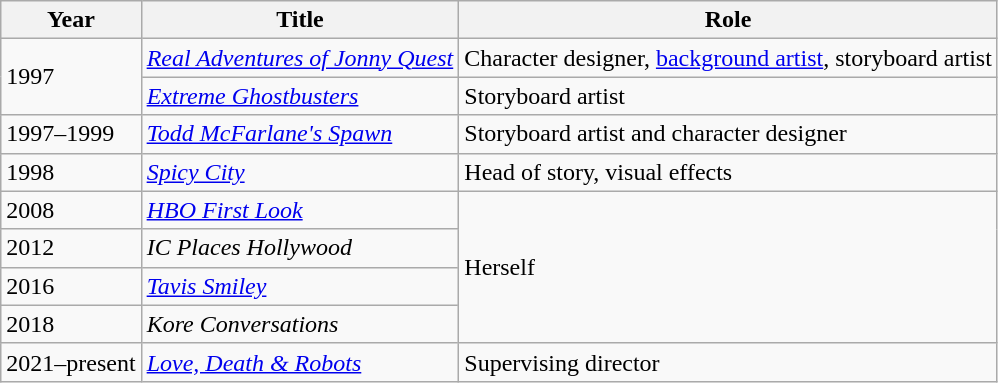<table class="wikitable">
<tr>
<th>Year</th>
<th>Title</th>
<th>Role</th>
</tr>
<tr>
<td rowspan="2">1997</td>
<td><em><a href='#'>Real Adventures of Jonny Quest</a></em></td>
<td>Character designer, <a href='#'>background artist</a>, storyboard artist</td>
</tr>
<tr>
<td><em><a href='#'>Extreme Ghostbusters</a></em></td>
<td>Storyboard artist</td>
</tr>
<tr>
<td>1997–1999</td>
<td><em><a href='#'>Todd McFarlane's Spawn</a></em></td>
<td>Storyboard artist and character designer</td>
</tr>
<tr>
<td>1998</td>
<td><em><a href='#'>Spicy City</a></em></td>
<td>Head of story, visual effects</td>
</tr>
<tr>
<td>2008</td>
<td><em><a href='#'>HBO First Look</a></em></td>
<td rowspan=4>Herself</td>
</tr>
<tr>
<td>2012</td>
<td><em>IC Places Hollywood</em></td>
</tr>
<tr>
<td>2016</td>
<td><em><a href='#'>Tavis Smiley</a></em></td>
</tr>
<tr>
<td>2018</td>
<td><em>Kore Conversations</em></td>
</tr>
<tr>
<td>2021–present</td>
<td><em><a href='#'>Love, Death & Robots</a></em></td>
<td>Supervising director</td>
</tr>
</table>
